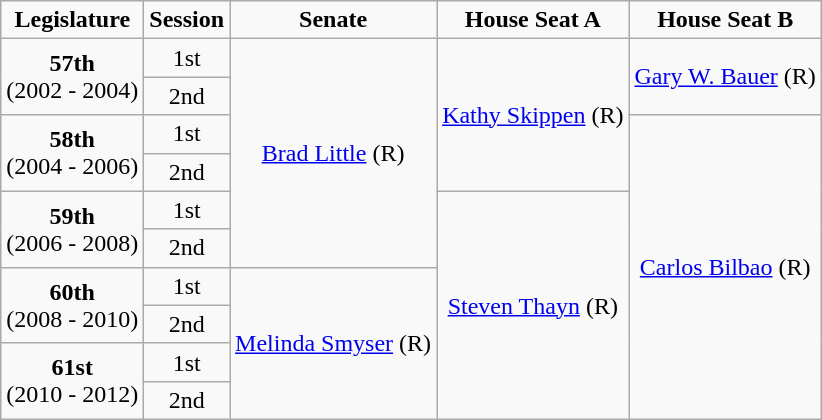<table class=wikitable style="text-align:center">
<tr>
<td><strong>Legislature</strong></td>
<td><strong>Session</strong></td>
<td><strong>Senate</strong></td>
<td><strong>House Seat A</strong></td>
<td><strong>House Seat B</strong></td>
</tr>
<tr>
<td rowspan="2" colspan="1" style="text-align: center;"><strong>57th</strong> <br> (2002 - 2004)</td>
<td>1st</td>
<td rowspan="6" colspan="1" style="text-align: center;" ><a href='#'>Brad Little</a> (R)</td>
<td rowspan="4" colspan="1" style="text-align: center;" ><a href='#'>Kathy Skippen</a> (R)</td>
<td rowspan="2" colspan="1" style="text-align: center;" ><a href='#'>Gary W. Bauer</a> (R)</td>
</tr>
<tr>
<td>2nd</td>
</tr>
<tr>
<td rowspan="2" colspan="1" style="text-align: center;"><strong>58th</strong> <br> (2004 - 2006)</td>
<td>1st</td>
<td rowspan="8" colspan="1" style="text-align: center;" ><a href='#'>Carlos Bilbao</a> (R)</td>
</tr>
<tr>
<td>2nd</td>
</tr>
<tr>
<td rowspan="2" colspan="1" style="text-align: center;"><strong>59th</strong> <br> (2006 - 2008)</td>
<td>1st</td>
<td rowspan="6" colspan="1" style="text-align: center;" ><a href='#'>Steven Thayn</a> (R)</td>
</tr>
<tr>
<td>2nd</td>
</tr>
<tr>
<td rowspan="2" colspan="1" style="text-align: center;"><strong>60th</strong> <br> (2008 - 2010)</td>
<td>1st</td>
<td rowspan="4" colspan="1" style="text-align: center;" ><a href='#'>Melinda Smyser</a> (R)</td>
</tr>
<tr>
<td>2nd</td>
</tr>
<tr>
<td rowspan="2" colspan="1" style="text-align: center;"><strong>61st</strong> <br> (2010 - 2012)</td>
<td>1st</td>
</tr>
<tr>
<td>2nd</td>
</tr>
</table>
